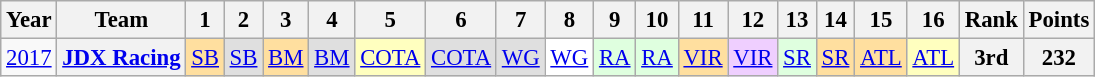<table class="wikitable" border="1" style="text-align:center; font-size:95%;">
<tr valign="top">
<th>Year</th>
<th>Team</th>
<th>1</th>
<th>2</th>
<th>3</th>
<th>4</th>
<th>5</th>
<th>6</th>
<th>7</th>
<th>8</th>
<th>9</th>
<th>10</th>
<th>11</th>
<th>12</th>
<th>13</th>
<th>14</th>
<th>15</th>
<th>16</th>
<th>Rank</th>
<th>Points</th>
</tr>
<tr>
<td><a href='#'>2017</a></td>
<th><a href='#'>JDX Racing</a></th>
<td style="background-color:#FFDF9F"><a href='#'>SB</a><br><small></small></td>
<td style="background-color:#DFDFDF"><a href='#'>SB</a><br><small></small></td>
<td style="background-color:#FFDF9F"><a href='#'>BM</a><br><small></small></td>
<td style="background-color:#DFDFDF"><a href='#'>BM</a><br><small></small></td>
<td style="background-color:#FFFFBF"><a href='#'>COTA</a><br><small></small></td>
<td style="background-color:#DFDFDF"><a href='#'>COTA</a><br><small></small></td>
<td style="background-color:#DFDFDF"><a href='#'>WG</a><br><small></small></td>
<td style="background-color:#FFFFFF"><a href='#'>WG</a><br><small></small></td>
<td style="background-color:#DFFFDF"><a href='#'>RA</a><br><small></small></td>
<td style="background-color:#DFFFDF"><a href='#'>RA</a><br><small></small></td>
<td style="background-color:#FFDF9F"><a href='#'>VIR</a><br><small></small></td>
<td style="background-color:#EFCFFF"><a href='#'>VIR</a><br><small></small></td>
<td style="background-color:#DFFFDF"><a href='#'>SR</a><br><small></small></td>
<td style="background-color:#FFDF9F"><a href='#'>SR</a><br><small></small></td>
<td style="background-color:#FFDF9F"><a href='#'>ATL</a><br><small></small></td>
<td style="background-color:#FFFFBF"><a href='#'>ATL</a><br><small></small></td>
<th>3rd</th>
<th>232</th>
</tr>
</table>
